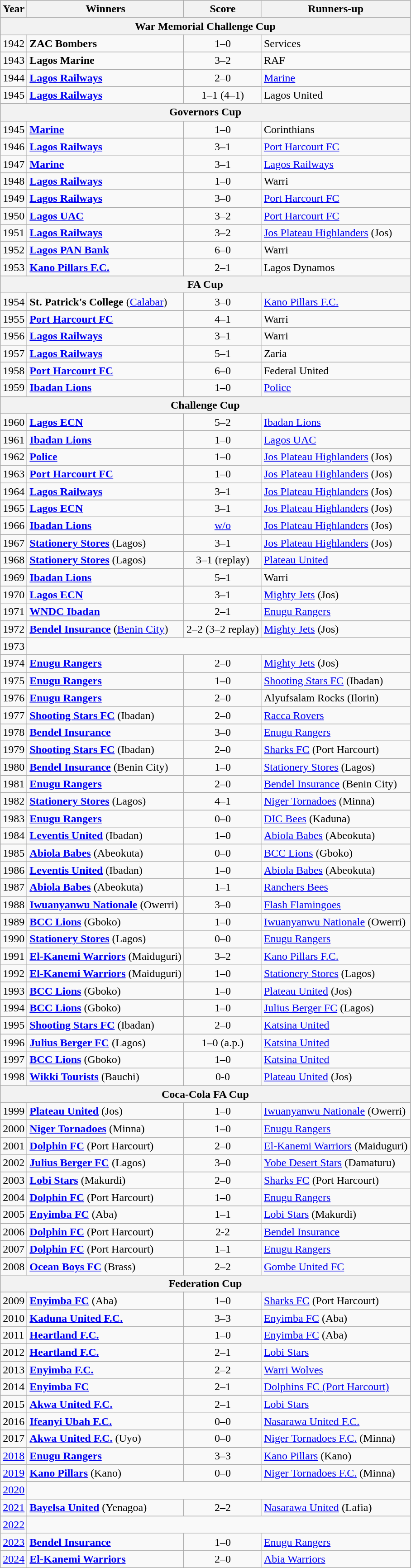<table class="sortable wikitable plainrowheaders">
<tr>
<th scope="col">Year</th>
<th scope="col">Winners</th>
<th scope="col">Score</th>
<th scope="col">Runners-up</th>
</tr>
<tr>
<th colspan="4"><strong>War Memorial Challenge Cup</strong></th>
</tr>
<tr>
<td>1942</td>
<td><strong>ZAC Bombers</strong></td>
<td align=center>1–0</td>
<td>Services</td>
</tr>
<tr>
<td>1943</td>
<td><strong>Lagos Marine</strong></td>
<td align=center>3–2</td>
<td>RAF</td>
</tr>
<tr>
<td>1944</td>
<td><strong><a href='#'>Lagos Railways</a></strong></td>
<td align=center>2–0</td>
<td><a href='#'>Marine</a></td>
</tr>
<tr>
<td>1945</td>
<td><strong><a href='#'>Lagos Railways</a></strong></td>
<td align=center>1–1 (4–1)</td>
<td>Lagos United</td>
</tr>
<tr>
<th colspan="4"><strong>Governors Cup</strong></th>
</tr>
<tr>
<td>1945</td>
<td><strong><a href='#'>Marine</a></strong></td>
<td align=center>1–0</td>
<td>Corinthians</td>
</tr>
<tr>
<td>1946</td>
<td><strong><a href='#'>Lagos Railways</a></strong></td>
<td align=center>3–1</td>
<td><a href='#'>Port Harcourt FC</a></td>
</tr>
<tr>
<td>1947</td>
<td><strong><a href='#'>Marine</a></strong></td>
<td align=center>3–1</td>
<td><a href='#'>Lagos Railways</a></td>
</tr>
<tr>
<td>1948</td>
<td><strong><a href='#'>Lagos Railways</a></strong></td>
<td align=center>1–0</td>
<td>Warri</td>
</tr>
<tr>
<td>1949</td>
<td><strong><a href='#'>Lagos Railways</a></strong></td>
<td align=center>3–0</td>
<td><a href='#'>Port Harcourt FC</a></td>
</tr>
<tr>
<td>1950</td>
<td><strong><a href='#'>Lagos UAC</a></strong></td>
<td align=center>3–2</td>
<td><a href='#'>Port Harcourt FC</a></td>
</tr>
<tr>
<td>1951</td>
<td><strong><a href='#'>Lagos Railways</a></strong></td>
<td align=center>3–2</td>
<td><a href='#'>Jos Plateau Highlanders</a> (Jos)</td>
</tr>
<tr>
<td>1952</td>
<td><strong><a href='#'>Lagos PAN Bank</a></strong></td>
<td align=center>6–0</td>
<td>Warri</td>
</tr>
<tr>
<td>1953</td>
<td><strong><a href='#'>Kano Pillars F.C.</a></strong></td>
<td align=center>2–1</td>
<td>Lagos Dynamos</td>
</tr>
<tr>
<th colspan="4">FA Cup</th>
</tr>
<tr>
<td>1954</td>
<td><strong>St. Patrick's College</strong> (<a href='#'>Calabar</a>)</td>
<td align=center>3–0</td>
<td><a href='#'>Kano Pillars F.C.</a></td>
</tr>
<tr>
<td>1955</td>
<td><strong><a href='#'>Port Harcourt FC</a></strong></td>
<td align=center>4–1</td>
<td>Warri</td>
</tr>
<tr>
<td>1956</td>
<td><strong><a href='#'>Lagos Railways</a></strong></td>
<td align=center>3–1</td>
<td>Warri</td>
</tr>
<tr>
<td>1957</td>
<td><strong><a href='#'>Lagos Railways</a></strong></td>
<td align=center>5–1</td>
<td>Zaria</td>
</tr>
<tr>
<td>1958</td>
<td><strong><a href='#'>Port Harcourt FC</a></strong></td>
<td align=center>6–0</td>
<td>Federal United</td>
</tr>
<tr>
<td>1959</td>
<td><strong><a href='#'>Ibadan Lions</a></strong></td>
<td align=center>1–0</td>
<td><a href='#'>Police</a></td>
</tr>
<tr>
<th colspan="4">Challenge Cup</th>
</tr>
<tr>
<td>1960</td>
<td><strong><a href='#'>Lagos ECN</a></strong></td>
<td align=center>5–2</td>
<td><a href='#'>Ibadan Lions</a></td>
</tr>
<tr>
<td>1961</td>
<td><strong><a href='#'>Ibadan Lions</a></strong></td>
<td align=center>1–0</td>
<td><a href='#'>Lagos UAC</a></td>
</tr>
<tr>
<td>1962</td>
<td><strong><a href='#'>Police</a></strong></td>
<td align=center>1–0</td>
<td><a href='#'>Jos Plateau Highlanders</a> (Jos)</td>
</tr>
<tr>
<td>1963</td>
<td><strong><a href='#'>Port Harcourt FC</a></strong></td>
<td align=center>1–0</td>
<td><a href='#'>Jos Plateau Highlanders</a> (Jos)</td>
</tr>
<tr>
<td>1964</td>
<td><strong><a href='#'>Lagos Railways</a></strong></td>
<td align=center>3–1</td>
<td><a href='#'>Jos Plateau Highlanders</a> (Jos)</td>
</tr>
<tr>
<td>1965</td>
<td><strong><a href='#'>Lagos ECN</a></strong></td>
<td align=center>3–1</td>
<td><a href='#'>Jos Plateau Highlanders</a> (Jos)</td>
</tr>
<tr>
<td>1966</td>
<td><strong><a href='#'>Ibadan Lions</a></strong></td>
<td align=center><a href='#'>w/o</a></td>
<td><a href='#'>Jos Plateau Highlanders</a> (Jos)</td>
</tr>
<tr>
<td>1967</td>
<td><strong><a href='#'>Stationery Stores</a></strong> (Lagos)</td>
<td align=center>3–1</td>
<td><a href='#'>Jos Plateau Highlanders</a> (Jos)</td>
</tr>
<tr>
<td>1968</td>
<td><strong><a href='#'>Stationery Stores</a></strong> (Lagos)</td>
<td align=center>3–1 (replay)</td>
<td><a href='#'>Plateau United</a></td>
</tr>
<tr>
<td>1969</td>
<td><strong><a href='#'>Ibadan Lions</a></strong></td>
<td align=center>5–1</td>
<td>Warri</td>
</tr>
<tr>
<td>1970</td>
<td><strong><a href='#'>Lagos ECN</a></strong></td>
<td align=center>3–1</td>
<td><a href='#'>Mighty Jets</a> (Jos)</td>
</tr>
<tr>
<td>1971</td>
<td><strong><a href='#'>WNDC Ibadan</a></strong></td>
<td align=center>2–1</td>
<td><a href='#'>Enugu Rangers</a></td>
</tr>
<tr>
<td>1972</td>
<td><strong><a href='#'>Bendel Insurance</a></strong> (<a href='#'>Benin City</a>)</td>
<td align=center>2–2 (3–2 replay)</td>
<td><a href='#'>Mighty Jets</a> (Jos)</td>
</tr>
<tr>
<td>1973</td>
<td colspan=3></td>
</tr>
<tr>
<td>1974</td>
<td><strong><a href='#'>Enugu Rangers</a></strong></td>
<td align=center>2–0</td>
<td><a href='#'>Mighty Jets</a> (Jos)</td>
</tr>
<tr>
<td>1975</td>
<td><strong><a href='#'>Enugu Rangers</a></strong></td>
<td align=center>1–0</td>
<td><a href='#'>Shooting Stars FC</a> (Ibadan)</td>
</tr>
<tr>
<td>1976</td>
<td><strong><a href='#'>Enugu Rangers</a></strong></td>
<td align=center>2–0</td>
<td>Alyufsalam Rocks (Ilorin)</td>
</tr>
<tr>
<td>1977</td>
<td><strong><a href='#'>Shooting Stars FC</a></strong> (Ibadan)</td>
<td align=center>2–0</td>
<td><a href='#'>Racca Rovers</a></td>
</tr>
<tr>
<td>1978</td>
<td><strong><a href='#'>Bendel Insurance</a></strong></td>
<td align=center>3–0</td>
<td><a href='#'>Enugu Rangers</a></td>
</tr>
<tr>
<td>1979</td>
<td><strong><a href='#'>Shooting Stars FC</a></strong> (Ibadan)</td>
<td align=center>2–0</td>
<td><a href='#'>Sharks FC</a> (Port Harcourt)</td>
</tr>
<tr>
<td>1980</td>
<td><strong><a href='#'>Bendel Insurance</a></strong> (Benin City)</td>
<td align=center>1–0</td>
<td><a href='#'>Stationery Stores</a> (Lagos)</td>
</tr>
<tr>
<td>1981</td>
<td><strong><a href='#'>Enugu Rangers</a></strong></td>
<td align=center>2–0</td>
<td><a href='#'>Bendel Insurance</a> (Benin City)</td>
</tr>
<tr>
<td>1982</td>
<td><strong><a href='#'>Stationery Stores</a></strong> (Lagos)</td>
<td align=center>4–1</td>
<td><a href='#'>Niger Tornadoes</a> (Minna)</td>
</tr>
<tr>
<td>1983</td>
<td><strong><a href='#'>Enugu Rangers</a></strong></td>
<td align=center>0–0 </td>
<td><a href='#'>DIC Bees</a> (Kaduna)</td>
</tr>
<tr>
<td>1984</td>
<td><strong><a href='#'>Leventis United</a></strong> (Ibadan)</td>
<td align=center>1–0</td>
<td><a href='#'>Abiola Babes</a> (Abeokuta)</td>
</tr>
<tr>
<td>1985</td>
<td><strong><a href='#'>Abiola Babes</a></strong> (Abeokuta)</td>
<td align=center>0–0 </td>
<td><a href='#'>BCC Lions</a> (Gboko)</td>
</tr>
<tr>
<td>1986</td>
<td><strong><a href='#'>Leventis United</a></strong> (Ibadan)</td>
<td align=center>1–0</td>
<td><a href='#'>Abiola Babes</a> (Abeokuta)</td>
</tr>
<tr>
<td>1987</td>
<td><strong><a href='#'>Abiola Babes</a></strong> (Abeokuta)</td>
<td align=center>1–1 </td>
<td><a href='#'>Ranchers Bees</a></td>
</tr>
<tr>
<td>1988</td>
<td><strong><a href='#'>Iwuanyanwu Nationale</a></strong> (Owerri)</td>
<td align=center>3–0</td>
<td><a href='#'>Flash Flamingoes</a></td>
</tr>
<tr>
<td>1989</td>
<td><strong><a href='#'>BCC Lions</a></strong> (Gboko)</td>
<td align=center>1–0</td>
<td><a href='#'>Iwuanyanwu Nationale</a> (Owerri)</td>
</tr>
<tr>
<td>1990</td>
<td><strong><a href='#'>Stationery Stores</a></strong> (Lagos)</td>
<td align=center>0–0 </td>
<td><a href='#'>Enugu Rangers</a></td>
</tr>
<tr>
<td>1991</td>
<td><strong><a href='#'>El-Kanemi Warriors</a></strong> (Maiduguri)</td>
<td align=center>3–2</td>
<td><a href='#'>Kano Pillars F.C.</a></td>
</tr>
<tr>
<td>1992</td>
<td><strong><a href='#'>El-Kanemi Warriors</a></strong> (Maiduguri)</td>
<td align=center>1–0</td>
<td><a href='#'>Stationery Stores</a> (Lagos)</td>
</tr>
<tr>
<td>1993</td>
<td><strong><a href='#'>BCC Lions</a></strong> (Gboko)</td>
<td align=center>1–0</td>
<td><a href='#'>Plateau United</a> (Jos)</td>
</tr>
<tr>
<td>1994</td>
<td><strong><a href='#'>BCC Lions</a></strong> (Gboko)</td>
<td align=center>1–0</td>
<td><a href='#'>Julius Berger FC</a> (Lagos)</td>
</tr>
<tr>
<td>1995</td>
<td><strong><a href='#'>Shooting Stars FC</a></strong> (Ibadan)</td>
<td align=center>2–0</td>
<td><a href='#'>Katsina United</a></td>
</tr>
<tr>
<td>1996</td>
<td><strong><a href='#'>Julius Berger FC</a></strong> (Lagos)</td>
<td align=center>1–0 (a.p.)</td>
<td><a href='#'>Katsina United</a></td>
</tr>
<tr>
<td>1997</td>
<td><strong><a href='#'>BCC Lions</a></strong> (Gboko)</td>
<td align=center>1–0</td>
<td><a href='#'>Katsina United</a></td>
</tr>
<tr>
<td>1998</td>
<td><strong><a href='#'>Wikki Tourists</a></strong> (Bauchi)</td>
<td align=center>0-0</td>
<td><a href='#'>Plateau United</a> (Jos)</td>
</tr>
<tr>
<th colspan="4">Coca-Cola FA Cup</th>
</tr>
<tr>
<td>1999</td>
<td><strong><a href='#'>Plateau United</a></strong> (Jos)</td>
<td align=center>1–0</td>
<td><a href='#'>Iwuanyanwu Nationale</a> (Owerri)</td>
</tr>
<tr>
<td>2000</td>
<td><strong><a href='#'>Niger Tornadoes</a></strong> (Minna)</td>
<td align=center>1–0</td>
<td><a href='#'>Enugu Rangers</a></td>
</tr>
<tr>
<td>2001</td>
<td><strong><a href='#'>Dolphin FC</a></strong> (Port Harcourt)</td>
<td align=center>2–0</td>
<td><a href='#'>El-Kanemi Warriors</a> (Maiduguri)</td>
</tr>
<tr>
<td>2002</td>
<td><strong><a href='#'>Julius Berger FC</a></strong> (Lagos)</td>
<td align=center>3–0</td>
<td><a href='#'>Yobe Desert Stars</a> (Damaturu)</td>
</tr>
<tr>
<td>2003</td>
<td><strong><a href='#'>Lobi Stars</a></strong> (Makurdi)</td>
<td align=center>2–0</td>
<td><a href='#'>Sharks FC</a> (Port Harcourt)</td>
</tr>
<tr>
<td>2004</td>
<td><strong><a href='#'>Dolphin FC</a></strong> (Port Harcourt)</td>
<td align=center>1–0</td>
<td><a href='#'>Enugu Rangers</a></td>
</tr>
<tr>
<td>2005</td>
<td><strong><a href='#'>Enyimba FC</a></strong> (Aba)</td>
<td align=center>1–1</td>
<td><a href='#'>Lobi Stars</a> (Makurdi)</td>
</tr>
<tr>
<td>2006</td>
<td><strong><a href='#'>Dolphin FC</a></strong> (Port Harcourt)</td>
<td align=center>2-2</td>
<td><a href='#'>Bendel Insurance</a></td>
</tr>
<tr>
<td>2007</td>
<td><strong><a href='#'>Dolphin FC</a></strong> (Port Harcourt)</td>
<td align=center>1–1</td>
<td><a href='#'>Enugu Rangers</a></td>
</tr>
<tr>
<td>2008</td>
<td><strong><a href='#'>Ocean Boys FC</a></strong> (Brass)</td>
<td align=center>2–2 </td>
<td><a href='#'>Gombe United FC</a></td>
</tr>
<tr>
<th colspan="4">Federation Cup</th>
</tr>
<tr>
<td>2009</td>
<td><strong><a href='#'>Enyimba FC</a></strong> (Aba)</td>
<td align=center>1–0</td>
<td><a href='#'>Sharks FC</a> (Port Harcourt)</td>
</tr>
<tr>
<td>2010</td>
<td><strong><a href='#'>Kaduna United F.C.</a></strong></td>
<td align=center>3–3 </td>
<td><a href='#'>Enyimba FC</a> (Aba)</td>
</tr>
<tr>
<td>2011</td>
<td><strong><a href='#'>Heartland F.C.</a></strong></td>
<td align=center>1–0</td>
<td><a href='#'>Enyimba FC</a> (Aba)</td>
</tr>
<tr>
<td>2012</td>
<td><strong><a href='#'>Heartland F.C.</a></strong></td>
<td align=center>2–1</td>
<td><a href='#'>Lobi Stars</a></td>
</tr>
<tr>
<td>2013</td>
<td><strong><a href='#'>Enyimba F.C.</a></strong></td>
<td align=center>2–2  </td>
<td><a href='#'>Warri Wolves</a></td>
</tr>
<tr>
<td>2014</td>
<td><strong><a href='#'>Enyimba FC</a></strong></td>
<td align=center>2–1</td>
<td><a href='#'>Dolphins FC (Port Harcourt)</a></td>
</tr>
<tr>
<td>2015</td>
<td><strong><a href='#'>Akwa United F.C.</a></strong></td>
<td align=center>2–1</td>
<td><a href='#'>Lobi Stars</a></td>
</tr>
<tr>
<td>2016</td>
<td><strong><a href='#'>Ifeanyi Ubah F.C.</a></strong></td>
<td align=center>0–0 </td>
<td><a href='#'>Nasarawa United F.C.</a></td>
</tr>
<tr>
<td>2017</td>
<td><strong><a href='#'>Akwa United F.C.</a></strong> (Uyo)</td>
<td align=center>0–0 </td>
<td><a href='#'>Niger Tornadoes F.C.</a> (Minna)</td>
</tr>
<tr>
<td><a href='#'>2018</a></td>
<td><strong><a href='#'>Enugu Rangers</a></strong></td>
<td align=center>3–3 </td>
<td><a href='#'>Kano Pillars</a> (Kano)</td>
</tr>
<tr>
<td><a href='#'>2019</a></td>
<td><strong><a href='#'>Kano Pillars</a></strong> (Kano)</td>
<td align=center>0–0 </td>
<td><a href='#'>Niger Tornadoes F.C.</a> (Minna)</td>
</tr>
<tr>
<td><a href='#'>2020</a></td>
<td colspan=3></td>
</tr>
<tr>
<td><a href='#'>2021</a></td>
<td><strong><a href='#'>Bayelsa United</a></strong> (Yenagoa)</td>
<td align=center>2–2 </td>
<td><a href='#'>Nasarawa United</a> (Lafia)</td>
</tr>
<tr>
<td><a href='#'>2022</a></td>
<td colspan=3></td>
</tr>
<tr>
<td><a href='#'>2023</a></td>
<td><strong><a href='#'>Bendel Insurance</a></strong></td>
<td align=center>1–0</td>
<td><a href='#'>Enugu Rangers</a></td>
</tr>
<tr>
<td><a href='#'>2024</a></td>
<td><strong><a href='#'>El-Kanemi Warriors</a></strong></td>
<td align=center>2–0</td>
<td><a href='#'>Abia Warriors</a></td>
</tr>
</table>
